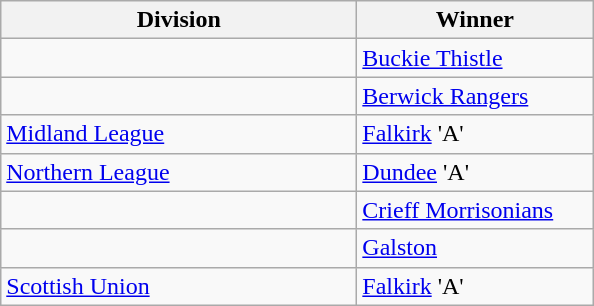<table class="wikitable">
<tr>
<th width=230>Division</th>
<th width=150>Winner</th>
</tr>
<tr>
<td></td>
<td><a href='#'>Buckie Thistle</a></td>
</tr>
<tr>
<td></td>
<td><a href='#'>Berwick Rangers</a></td>
</tr>
<tr>
<td><a href='#'>Midland League</a></td>
<td><a href='#'>Falkirk</a> 'A'</td>
</tr>
<tr>
<td><a href='#'>Northern League</a></td>
<td><a href='#'>Dundee</a> 'A'</td>
</tr>
<tr>
<td></td>
<td><a href='#'>Crieff Morrisonians</a></td>
</tr>
<tr>
<td></td>
<td><a href='#'>Galston</a></td>
</tr>
<tr>
<td><a href='#'>Scottish Union</a></td>
<td><a href='#'>Falkirk</a> 'A'</td>
</tr>
</table>
